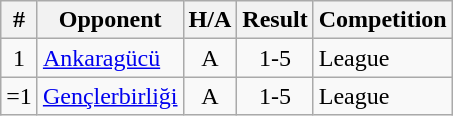<table class="wikitable">
<tr>
<th>#</th>
<th>Opponent</th>
<th>H/A</th>
<th>Result</th>
<th>Competition</th>
</tr>
<tr>
<td align=center>1</td>
<td><a href='#'>Ankaragücü</a></td>
<td align=center>A</td>
<td align=center>1-5</td>
<td>League</td>
</tr>
<tr>
<td align=center>=1</td>
<td><a href='#'>Gençlerbirliği</a></td>
<td align=center>A</td>
<td align=center>1-5</td>
<td>League</td>
</tr>
</table>
